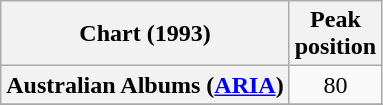<table class="wikitable plainrowheaders sortable" style="text-align:center">
<tr>
<th scope="col">Chart (1993)</th>
<th scope="col">Peak<br>position</th>
</tr>
<tr>
<th scope="row">Australian Albums (<a href='#'>ARIA</a>)</th>
<td>80</td>
</tr>
<tr>
</tr>
<tr>
</tr>
<tr>
</tr>
<tr>
</tr>
<tr>
</tr>
<tr>
</tr>
<tr>
</tr>
<tr>
</tr>
<tr>
</tr>
</table>
